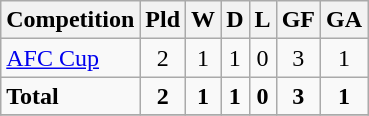<table class="wikitable">
<tr>
<th>Competition</th>
<th>Pld</th>
<th>W</th>
<th>D</th>
<th>L</th>
<th>GF</th>
<th>GA</th>
</tr>
<tr>
<td><a href='#'>AFC Cup</a></td>
<td style="text-align:center;">2</td>
<td style="text-align:center;">1</td>
<td style="text-align:center;">1</td>
<td style="text-align:center;">0</td>
<td style="text-align:center;">3</td>
<td style="text-align:center;">1</td>
</tr>
<tr>
<td><strong>Total</strong></td>
<td style="text-align:center;"><strong>2</strong></td>
<td style="text-align:center;"><strong>1</strong></td>
<td style="text-align:center;"><strong>1</strong></td>
<td style="text-align:center;"><strong>0</strong></td>
<td style="text-align:center;"><strong>3</strong></td>
<td style="text-align:center;"><strong>1</strong></td>
</tr>
<tr>
</tr>
</table>
